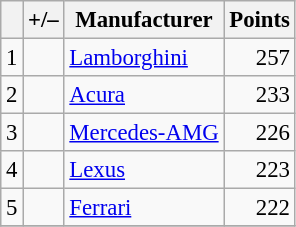<table class="wikitable" style="font-size: 95%;">
<tr>
<th scope="col"></th>
<th scope="col">+/–</th>
<th scope="col">Manufacturer</th>
<th scope="col">Points</th>
</tr>
<tr>
<td align=center>1</td>
<td align="left"></td>
<td> <a href='#'>Lamborghini</a></td>
<td align=right>257</td>
</tr>
<tr>
<td align=center>2</td>
<td align="left"></td>
<td> <a href='#'>Acura</a></td>
<td align=right>233</td>
</tr>
<tr>
<td align=center>3</td>
<td align="left"></td>
<td> <a href='#'>Mercedes-AMG</a></td>
<td align=right>226</td>
</tr>
<tr>
<td align=center>4</td>
<td align="left"></td>
<td> <a href='#'>Lexus</a></td>
<td align=right>223</td>
</tr>
<tr>
<td align=center>5</td>
<td align="left"></td>
<td> <a href='#'>Ferrari</a></td>
<td align=right>222</td>
</tr>
<tr>
</tr>
</table>
